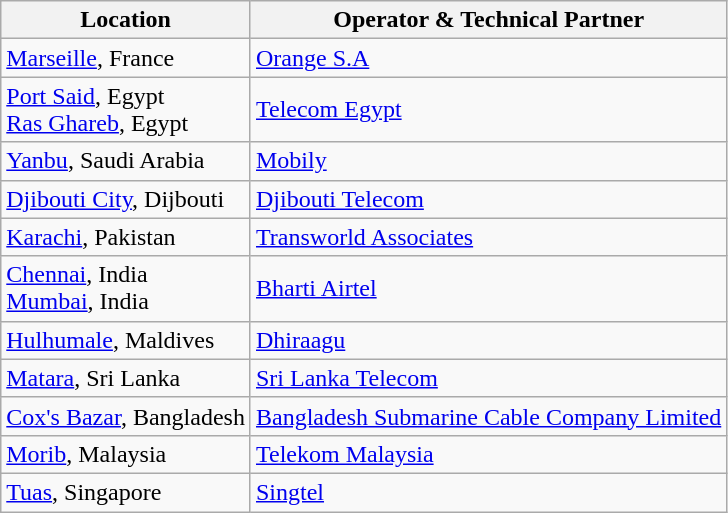<table class="wikitable">
<tr>
<th>Location</th>
<th>Operator & Technical Partner</th>
</tr>
<tr>
<td><a href='#'>Marseille</a>, France</td>
<td><a href='#'>Orange S.A</a></td>
</tr>
<tr>
<td><a href='#'>Port Said</a>, Egypt<br><a href='#'>Ras Ghareb</a>, Egypt</td>
<td><a href='#'>Telecom Egypt</a></td>
</tr>
<tr>
<td><a href='#'>Yanbu</a>, Saudi Arabia</td>
<td><a href='#'>Mobily</a></td>
</tr>
<tr>
<td><a href='#'>Djibouti City</a>, Dijbouti</td>
<td><a href='#'>Djibouti Telecom</a></td>
</tr>
<tr>
<td><a href='#'>Karachi</a>, Pakistan</td>
<td><a href='#'>Transworld Associates</a></td>
</tr>
<tr>
<td><a href='#'>Chennai</a>, India<br><a href='#'>Mumbai</a>, India</td>
<td><a href='#'>Bharti Airtel</a></td>
</tr>
<tr>
<td><a href='#'>Hulhumale</a>, Maldives</td>
<td><a href='#'>Dhiraagu</a></td>
</tr>
<tr>
<td><a href='#'>Matara</a>, Sri Lanka</td>
<td><a href='#'>Sri Lanka Telecom</a></td>
</tr>
<tr>
<td><a href='#'>Cox's Bazar</a>, Bangladesh</td>
<td><a href='#'>Bangladesh Submarine Cable Company Limited</a></td>
</tr>
<tr>
<td><a href='#'>Morib</a>, Malaysia</td>
<td><a href='#'>Telekom Malaysia</a></td>
</tr>
<tr>
<td><a href='#'>Tuas</a>, Singapore</td>
<td><a href='#'>Singtel</a></td>
</tr>
</table>
